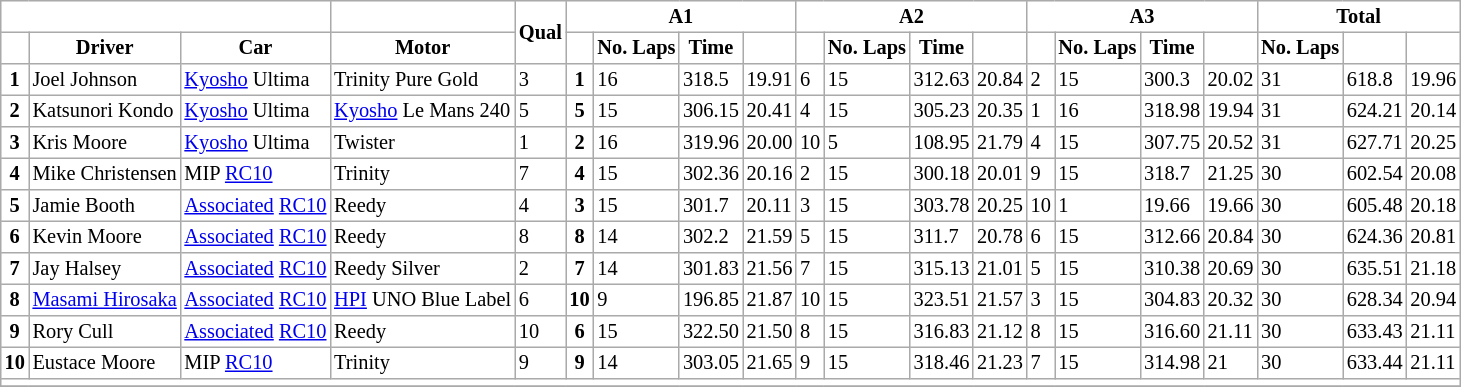<table style="margin:0 1em 0 0; border:1px #aaa solid; border-collapse:collapse; font-size:85%;" cellspacing="0" cellpadding="2" border="2">
<tr>
<th colspan="3"></th>
<th></th>
<th rowspan="2" style="text-align:center;">Qual</th>
<th colspan="4" style="text-align:center;">A1</th>
<th colspan="4" style="text-align:center;">A2</th>
<th colspan="4" style="text-align:center;">A3</th>
<th colspan="3" style="text-align:center;">Total</th>
</tr>
<tr>
<th style="text-align:center;"></th>
<th style="text-align:center;">Driver</th>
<th style="text-align:center;">Car</th>
<th>Motor</th>
<th style="text-align:center;"></th>
<th style="text-align:center;">No. Laps</th>
<th style="text-align:center;">Time</th>
<th style="text-align:center;"></th>
<th style="text-align:center;"></th>
<th style="text-align:center;">No. Laps</th>
<th style="text-align:center;">Time</th>
<th style="text-align:center;"></th>
<th style="text-align:center;"></th>
<th style="text-align:center;">No. Laps</th>
<th style="text-align:center;">Time</th>
<th style="text-align:center;"></th>
<th style="text-align:center;">No. Laps</th>
<th style="text-align:center;"></th>
<th style="text-align:center;"></th>
</tr>
<tr>
<th>1</th>
<td> Joel Johnson</td>
<td><a href='#'>Kyosho</a> Ultima</td>
<td>Trinity Pure Gold</td>
<td>3</td>
<th>1</th>
<td>16</td>
<td>318.5</td>
<td>19.91</td>
<td>6</td>
<td>15</td>
<td>312.63</td>
<td>20.84</td>
<td>2</td>
<td>15</td>
<td>300.3</td>
<td>20.02</td>
<td>31</td>
<td>618.8</td>
<td>19.96</td>
</tr>
<tr>
<th>2</th>
<td> Katsunori Kondo</td>
<td><a href='#'>Kyosho</a> Ultima</td>
<td><a href='#'>Kyosho</a> Le Mans 240</td>
<td>5</td>
<th>5</th>
<td>15</td>
<td>306.15</td>
<td>20.41</td>
<td>4</td>
<td>15</td>
<td>305.23</td>
<td>20.35</td>
<td>1</td>
<td>16</td>
<td>318.98</td>
<td>19.94</td>
<td>31</td>
<td>624.21</td>
<td>20.14</td>
</tr>
<tr>
<th>3</th>
<td> Kris Moore</td>
<td><a href='#'>Kyosho</a> Ultima</td>
<td>Twister</td>
<td>1</td>
<th>2</th>
<td>16</td>
<td>319.96</td>
<td>20.00</td>
<td>10</td>
<td>5</td>
<td>108.95</td>
<td>21.79</td>
<td>4</td>
<td>15</td>
<td>307.75</td>
<td>20.52</td>
<td>31</td>
<td>627.71</td>
<td>20.25</td>
</tr>
<tr>
<th>4</th>
<td> Mike Christensen</td>
<td>MIP <a href='#'>RC10</a></td>
<td>Trinity</td>
<td>7</td>
<th>4</th>
<td>15</td>
<td>302.36</td>
<td>20.16</td>
<td>2</td>
<td>15</td>
<td>300.18</td>
<td>20.01</td>
<td>9</td>
<td>15</td>
<td>318.7</td>
<td>21.25</td>
<td>30</td>
<td>602.54</td>
<td>20.08</td>
</tr>
<tr>
<th>5</th>
<td> Jamie Booth</td>
<td><a href='#'>Associated</a> <a href='#'>RC10</a></td>
<td>Reedy</td>
<td>4</td>
<th>3</th>
<td>15</td>
<td>301.7</td>
<td>20.11</td>
<td>3</td>
<td>15</td>
<td>303.78</td>
<td>20.25</td>
<td>10</td>
<td>1</td>
<td>19.66</td>
<td>19.66</td>
<td>30</td>
<td>605.48</td>
<td>20.18</td>
</tr>
<tr>
<th>6</th>
<td> Kevin Moore</td>
<td><a href='#'>Associated</a> <a href='#'>RC10</a></td>
<td>Reedy</td>
<td>8</td>
<th>8</th>
<td>14</td>
<td>302.2</td>
<td>21.59</td>
<td>5</td>
<td>15</td>
<td>311.7</td>
<td>20.78</td>
<td>6</td>
<td>15</td>
<td>312.66</td>
<td>20.84</td>
<td>30</td>
<td>624.36</td>
<td>20.81</td>
</tr>
<tr>
<th>7</th>
<td> Jay Halsey</td>
<td><a href='#'>Associated</a> <a href='#'>RC10</a></td>
<td>Reedy Silver</td>
<td>2</td>
<th>7</th>
<td>14</td>
<td>301.83</td>
<td>21.56</td>
<td>7</td>
<td>15</td>
<td>315.13</td>
<td>21.01</td>
<td>5</td>
<td>15</td>
<td>310.38</td>
<td>20.69</td>
<td>30</td>
<td>635.51</td>
<td>21.18</td>
</tr>
<tr>
<th>8</th>
<td> <a href='#'>Masami Hirosaka</a></td>
<td><a href='#'>Associated</a> <a href='#'>RC10</a></td>
<td><a href='#'>HPI</a> UNO Blue Label</td>
<td>6</td>
<th>10</th>
<td>9</td>
<td>196.85</td>
<td>21.87</td>
<td>10</td>
<td>15</td>
<td>323.51</td>
<td>21.57</td>
<td>3</td>
<td>15</td>
<td>304.83</td>
<td>20.32</td>
<td>30</td>
<td>628.34</td>
<td>20.94</td>
</tr>
<tr>
<th>9</th>
<td> Rory Cull</td>
<td><a href='#'>Associated</a> <a href='#'>RC10</a></td>
<td>Reedy</td>
<td>10</td>
<th>6</th>
<td>15</td>
<td>322.50</td>
<td>21.50</td>
<td>8</td>
<td>15</td>
<td>316.83</td>
<td>21.12</td>
<td>8</td>
<td>15</td>
<td>316.60</td>
<td>21.11</td>
<td>30</td>
<td>633.43</td>
<td>21.11</td>
</tr>
<tr>
<th>10</th>
<td> Eustace Moore</td>
<td>MIP <a href='#'>RC10</a></td>
<td>Trinity</td>
<td>9</td>
<th>9</th>
<td>14</td>
<td>303.05</td>
<td>21.65</td>
<td>9</td>
<td>15</td>
<td>318.46</td>
<td>21.23</td>
<td>7</td>
<td>15</td>
<td>314.98</td>
<td>21</td>
<td>30</td>
<td>633.44</td>
<td>21.11</td>
</tr>
<tr>
<td colspan="20"></td>
</tr>
<tr>
</tr>
</table>
